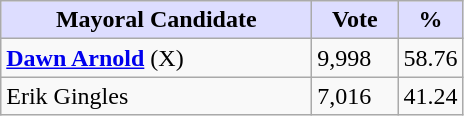<table class="wikitable">
<tr>
<th style="background:#ddf; width:200px;">Mayoral Candidate</th>
<th style="background:#ddf; width:50px;">Vote</th>
<th style="background:#ddf; width:30px;">%</th>
</tr>
<tr>
<td><strong><a href='#'>Dawn Arnold</a></strong> (X)</td>
<td>9,998</td>
<td>58.76</td>
</tr>
<tr>
<td>Erik Gingles</td>
<td>7,016</td>
<td>41.24</td>
</tr>
</table>
